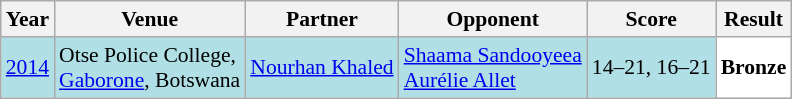<table class="sortable wikitable" style="font-size: 90%">
<tr>
<th>Year</th>
<th>Venue</th>
<th>Partner</th>
<th>Opponent</th>
<th>Score</th>
<th>Result</th>
</tr>
<tr style="background:#B0E0E6">
<td align="center"><a href='#'>2014</a></td>
<td align="left">Otse Police College,<br><a href='#'>Gaborone</a>, Botswana</td>
<td align="left"> <a href='#'>Nourhan Khaled</a></td>
<td align="left"> <a href='#'>Shaama Sandooyeea</a><br> <a href='#'>Aurélie Allet</a></td>
<td align="left">14–21, 16–21</td>
<td style="text-align:left; background:white"> <strong>Bronze</strong></td>
</tr>
</table>
